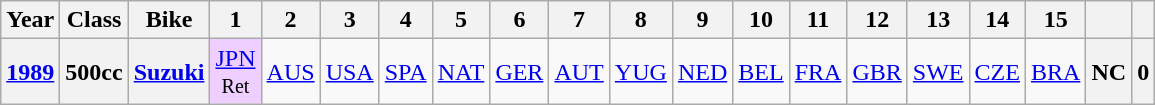<table class="wikitable" style="text-align:center">
<tr>
<th>Year</th>
<th>Class</th>
<th>Bike</th>
<th>1</th>
<th>2</th>
<th>3</th>
<th>4</th>
<th>5</th>
<th>6</th>
<th>7</th>
<th>8</th>
<th>9</th>
<th>10</th>
<th>11</th>
<th>12</th>
<th>13</th>
<th>14</th>
<th>15</th>
<th></th>
<th></th>
</tr>
<tr>
<th><a href='#'>1989</a></th>
<th>500cc</th>
<th><a href='#'>Suzuki</a></th>
<td style="background:#EFCFFF;"><a href='#'>JPN</a><br><small>Ret</small></td>
<td><a href='#'>AUS</a></td>
<td><a href='#'>USA</a></td>
<td><a href='#'>SPA</a></td>
<td><a href='#'>NAT</a></td>
<td><a href='#'>GER</a></td>
<td><a href='#'>AUT</a></td>
<td><a href='#'>YUG</a></td>
<td><a href='#'>NED</a></td>
<td><a href='#'>BEL</a></td>
<td><a href='#'>FRA</a></td>
<td><a href='#'>GBR</a></td>
<td><a href='#'>SWE</a></td>
<td><a href='#'>CZE</a></td>
<td><a href='#'>BRA</a></td>
<th>NC</th>
<th>0</th>
</tr>
</table>
